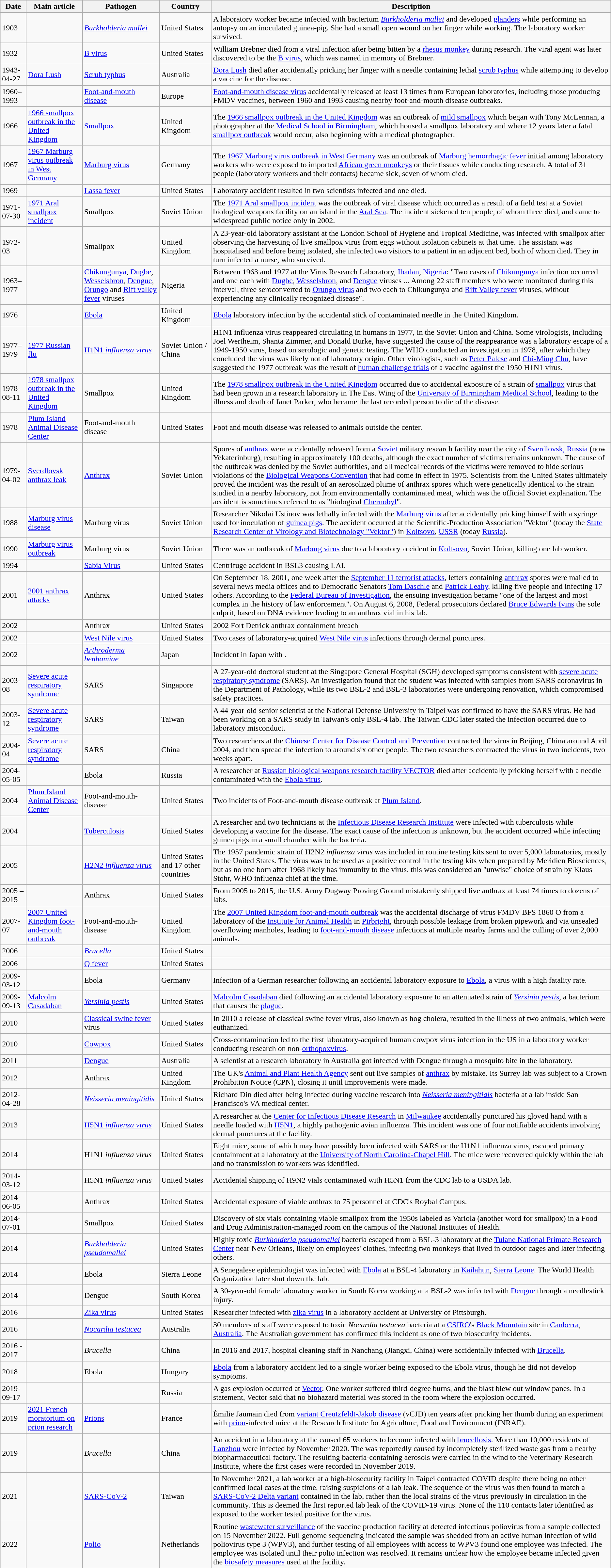<table class="wikitable sortable">
<tr>
<th>Date </th>
<th>Main article</th>
<th>Pathogen</th>
<th>Country</th>
<th>Description</th>
</tr>
<tr>
<td>1903</td>
<td></td>
<td><em><a href='#'>Burkholderia mallei</a></em></td>
<td>United States</td>
<td>A laboratory worker became infected with bacterium <em><a href='#'>Burkholderia mallei</a></em> and developed <a href='#'>glanders</a> while performing an autopsy on an inoculated guinea-pig. She had a small open wound on her finger while working. The laboratory worker survived.</td>
</tr>
<tr>
<td>1932</td>
<td></td>
<td><a href='#'>B virus</a></td>
<td>United States</td>
<td>William Brebner died from a viral infection after being bitten by a <a href='#'>rhesus monkey</a> during research. The viral agent was later discovered to be the <a href='#'>B virus</a>, which was named in memory of Brebner.</td>
</tr>
<tr>
<td>1943-04-27</td>
<td><a href='#'>Dora Lush</a></td>
<td><a href='#'>Scrub typhus</a></td>
<td>Australia</td>
<td><a href='#'>Dora Lush</a> died after accidentally pricking her finger with a needle containing lethal <a href='#'>scrub typhus</a> while attempting to develop a vaccine for the disease.</td>
</tr>
<tr>
<td>1960–1993</td>
<td></td>
<td><a href='#'>Foot-and-mouth disease</a></td>
<td>Europe</td>
<td><a href='#'>Foot-and-mouth disease virus</a> accidentally released at least 13 times from European laboratories, including those producing FMDV vaccines, between 1960 and 1993 causing nearby foot-and-mouth disease outbreaks.</td>
</tr>
<tr>
<td>1966</td>
<td><a href='#'>1966 smallpox outbreak in the United Kingdom</a></td>
<td><a href='#'>Smallpox</a></td>
<td>United Kingdom</td>
<td>The <a href='#'>1966 smallpox outbreak in the United Kingdom</a> was an outbreak of <a href='#'>mild smallpox</a> which began with Tony McLennan, a photographer at the <a href='#'>Medical School in Birmingham</a>, which housed a smallpox laboratory and where 12 years later a fatal <a href='#'>smallpox outbreak</a> would occur, also beginning with a medical photographer.</td>
</tr>
<tr>
<td>1967</td>
<td><a href='#'>1967 Marburg virus outbreak in West Germany</a></td>
<td><a href='#'>Marburg virus</a></td>
<td>Germany</td>
<td>The <a href='#'>1967 Marburg virus outbreak in West Germany</a> was an outbreak of <a href='#'>Marburg hemorrhagic fever</a> initial among laboratory workers who were exposed to imported <a href='#'>African green monkeys</a> or their tissues while conducting research. A total of 31 people (laboratory workers and their contacts) became sick, seven of whom died.</td>
</tr>
<tr>
<td>1969</td>
<td></td>
<td><a href='#'>Lassa fever</a></td>
<td>United States</td>
<td>Laboratory accident resulted in two scientists infected and one died.</td>
</tr>
<tr>
<td>1971-07-30</td>
<td><a href='#'>1971 Aral smallpox incident</a></td>
<td>Smallpox</td>
<td>Soviet Union</td>
<td>The <a href='#'>1971 Aral smallpox incident</a> was the outbreak of viral disease which occurred as a result of a field test at a Soviet biological weapons facility on an island in the <a href='#'>Aral Sea</a>. The incident sickened ten people, of whom three died, and came to widespread public notice only in 2002.</td>
</tr>
<tr>
<td>1972-03</td>
<td></td>
<td>Smallpox</td>
<td>United Kingdom</td>
<td>A 23-year-old laboratory assistant at the London School of Hygiene and Tropical Medicine, was infected with smallpox after observing the harvesting of live smallpox virus from eggs without isolation cabinets at that time. The assistant was hospitalised and before being isolated, she infected two visitors to a patient in an adjacent bed, both of whom died. They in turn infected a nurse, who survived.</td>
</tr>
<tr>
<td>1963–1977</td>
<td></td>
<td><a href='#'>Chikungunya</a>, <a href='#'>Dugbe</a>, <a href='#'>Wesselsbron</a>, <a href='#'>Dengue</a>, <a href='#'>Orungo</a> and <a href='#'>Rift valley fever</a> viruses</td>
<td>Nigeria</td>
<td>Between 1963 and 1977 at the Virus Research Laboratory, <a href='#'>Ibadan</a>, <a href='#'>Nigeria</a>: "Two cases of <a href='#'>Chikungunya</a> infection occurred and one each with <a href='#'>Dugbe</a>, <a href='#'>Wesselsbron</a>, and <a href='#'>Dengue</a> viruses ... Among 22 staff members who were monitored during this interval, three seroconverted to <a href='#'>Orungo virus</a> and two each to Chikungunya and <a href='#'>Rift Valley fever</a> viruses, without experiencing any clinically recognized disease".</td>
</tr>
<tr>
<td>1976</td>
<td></td>
<td><a href='#'>Ebola</a></td>
<td>United Kingdom</td>
<td><a href='#'>Ebola</a> laboratory infection by the accidental stick of contaminated needle in the United Kingdom.</td>
</tr>
<tr>
<td>1977–1979</td>
<td><a href='#'>1977 Russian flu</a></td>
<td><a href='#'>H1N1 <em>influenza virus</em></a></td>
<td>Soviet Union / China</td>
<td>H1N1 influenza virus reappeared circulating in humans in 1977, in the Soviet Union and China. Some virologists, including Joel Wertheim, Shanta Zimmer, and Donald Burke, have suggested the cause of the reappearance was a laboratory escape of a 1949-1950 virus, based on serologic and genetic testing. The WHO conducted an investigation in 1978, after which they concluded the virus was likely not of laboratory origin. Other virologists, such as <a href='#'>Peter Palese</a> and <a href='#'>Chi-Ming Chu</a>, have suggested the 1977 outbreak was the result of <a href='#'>human challenge trials</a> of a vaccine against the 1950 H1N1 virus.</td>
</tr>
<tr>
<td>1978-08-11</td>
<td><a href='#'>1978 smallpox outbreak in the United Kingdom</a></td>
<td>Smallpox</td>
<td>United Kingdom</td>
<td>The <a href='#'>1978 smallpox outbreak in the United Kingdom</a> occurred due to accidental exposure of a strain of <a href='#'>smallpox</a> virus that had been grown in a research laboratory in The East Wing of the <a href='#'>University of Birmingham Medical School</a>, leading to the illness and death of Janet Parker, who became the last recorded person to die of the disease.</td>
</tr>
<tr>
<td>1978</td>
<td><a href='#'>Plum Island Animal Disease Center</a></td>
<td>Foot-and-mouth disease</td>
<td>United States</td>
<td>Foot and mouth disease was released to animals outside the center.</td>
</tr>
<tr>
<td>1979-04-02</td>
<td><a href='#'>Sverdlovsk anthrax leak</a></td>
<td><a href='#'>Anthrax</a></td>
<td>Soviet Union</td>
<td>Spores of <a href='#'>anthrax</a> were accidentally released from a <a href='#'>Soviet</a> military research facility near the city of <a href='#'>Sverdlovsk, Russia</a> (now Yekaterinburg), resulting in approximately 100 deaths, although the exact number of victims remains unknown. The cause of the outbreak was denied by the Soviet authorities, and all medical records of the victims were removed to hide serious violations of the <a href='#'>Biological Weapons Convention</a> that had come in effect in 1975. Scientists from the United States ultimately proved the incident was the result of an aerosolized plume of anthrax spores which were genetically identical to the strain studied in a nearby laboratory, not from environmentally contaminated meat, which was the official Soviet explanation. The accident is sometimes referred to as "biological <a href='#'>Chernobyl</a>".</td>
</tr>
<tr>
<td>1988</td>
<td><a href='#'>Marburg virus disease</a></td>
<td>Marburg virus</td>
<td>Soviet Union</td>
<td>Researcher Nikolai Ustinov was lethally infected with the <a href='#'>Marburg virus</a> after accidentally pricking himself with a syringe used for inoculation of <a href='#'>guinea pigs</a>. The accident occurred at the Scientific-Production Association "Vektor" (today the <a href='#'>State Research Center of Virology and Biotechnology "Vektor"</a>) in <a href='#'>Koltsovo</a>, <a href='#'>USSR</a> (today <a href='#'>Russia</a>).</td>
</tr>
<tr>
<td>1990</td>
<td><a href='#'>Marburg virus outbreak</a></td>
<td>Marburg virus</td>
<td>Soviet Union</td>
<td>There was an outbreak of <a href='#'>Marburg virus</a> due to a laboratory accident in <a href='#'>Koltsovo</a>, Soviet Union, killing one lab worker.</td>
</tr>
<tr>
<td>1994</td>
<td></td>
<td><a href='#'>Sabia Virus</a></td>
<td>United States</td>
<td>Centrifuge accident in BSL3 causing LAI.</td>
</tr>
<tr>
<td>2001</td>
<td><a href='#'>2001 anthrax attacks</a></td>
<td>Anthrax</td>
<td>United States</td>
<td>On September 18, 2001, one week after the <a href='#'>September 11 terrorist attacks</a>, letters containing <a href='#'>anthrax</a> spores were mailed to several news media offices and to Democratic Senators <a href='#'>Tom Daschle</a> and <a href='#'>Patrick Leahy</a>, killing five people and infecting 17 others. According to the <a href='#'>Federal Bureau of Investigation</a>, the ensuing investigation became "one of the largest and most complex in the history of law enforcement". On August 6, 2008, Federal prosecutors declared <a href='#'>Bruce Edwards Ivins</a> the sole culprit, based on DNA evidence leading to an anthrax vial in his lab.</td>
</tr>
<tr>
<td>2002</td>
<td></td>
<td>Anthrax</td>
<td>United States</td>
<td>2002 Fort Detrick anthrax containment breach</td>
</tr>
<tr>
<td>2002</td>
<td></td>
<td><a href='#'>West Nile virus</a></td>
<td>United States</td>
<td>Two cases of laboratory-acquired <a href='#'>West Nile virus</a> infections through dermal punctures.</td>
</tr>
<tr>
<td>2002</td>
<td></td>
<td><em><a href='#'>Arthroderma benhamiae</a></em></td>
<td>Japan</td>
<td>Incident in Japan with <em></em>.</td>
</tr>
<tr>
<td>2003-08</td>
<td><a href='#'>Severe acute respiratory syndrome</a></td>
<td>SARS</td>
<td>Singapore</td>
<td>A 27-year-old doctoral student at the Singapore General Hospital (SGH) developed symptoms consistent with <a href='#'>severe acute respiratory syndrome</a> (SARS). An investigation found that the student was infected with samples from SARS coronavirus in the Department of Pathology, while its two BSL-2 and BSL-3 laboratories were undergoing renovation, which compromised safety practices.</td>
</tr>
<tr>
<td>2003-12</td>
<td><a href='#'>Severe acute respiratory syndrome</a></td>
<td>SARS</td>
<td>Taiwan</td>
<td>A 44-year-old senior scientist at the National Defense University in Taipei was confirmed to have the SARS virus. He had been working on a SARS study in Taiwan's only BSL-4 lab. The Taiwan CDC later stated the infection occurred due to laboratory misconduct.</td>
</tr>
<tr>
<td>2004-04</td>
<td><a href='#'>Severe acute respiratory syndrome</a></td>
<td>SARS</td>
<td>China</td>
<td>Two researchers at the <a href='#'>Chinese Center for Disease Control and Prevention</a> contracted the virus in Beijing, China around April 2004, and then spread the infection to around six other people. The two researchers contracted the virus in two incidents, two weeks apart.</td>
</tr>
<tr>
<td>2004-05-05</td>
<td></td>
<td>Ebola</td>
<td>Russia</td>
<td>A researcher at <a href='#'>Russian biological weapons research facility VECTOR</a> died after accidentally pricking herself with a needle contaminated with the <a href='#'>Ebola virus</a>.</td>
</tr>
<tr>
<td>2004</td>
<td><a href='#'>Plum Island Animal Disease Center</a></td>
<td>Foot-and-mouth-disease</td>
<td>United States</td>
<td>Two incidents of Foot-and-mouth disease outbreak at <a href='#'>Plum Island</a>.</td>
</tr>
<tr>
<td>2004</td>
<td></td>
<td><a href='#'>Tuberculosis</a></td>
<td>United States</td>
<td>A researcher and two technicians at the <a href='#'>Infectious Disease Research Institute</a> were infected with tuberculosis while developing a vaccine for the disease. The exact cause of the infection is unknown, but the accident occurred while infecting guinea pigs in a small chamber with the bacteria.</td>
</tr>
<tr>
<td>2005</td>
<td></td>
<td><a href='#'>H2N2 <em>influenza virus</em></a></td>
<td>United States and 17 other countries</td>
<td>The 1957 pandemic strain of H2N2 <em>influenza virus</em> was included in routine testing kits sent to over 5,000 laboratories, mostly in the United States. The virus was to be used as a positive control in the testing kits when prepared by Meridien Biosciences, but as no one born after 1968 likely has immunity to the virus, this was considered an "unwise" choice of strain by Klaus Stohr, WHO influenza chief at the time.</td>
</tr>
<tr>
<td>2005 – 2015</td>
<td></td>
<td>Anthrax</td>
<td>United States</td>
<td>From 2005 to 2015, the U.S. Army Dugway Proving Ground mistakenly shipped live anthrax at least 74 times to dozens of labs.</td>
</tr>
<tr>
<td>2007-07</td>
<td><a href='#'>2007 United Kingdom foot-and-mouth outbreak</a></td>
<td>Foot-and-mouth-disease</td>
<td>United Kingdom</td>
<td>The <a href='#'>2007 United Kingdom foot-and-mouth outbreak</a> was the accidental discharge of virus FMDV BFS 1860 O from a laboratory of the <a href='#'>Institute for Animal Health</a> in <a href='#'>Pirbright</a>, through possible leakage from broken pipework and via unsealed overflowing manholes, leading to <a href='#'>foot-and-mouth disease</a> infections at multiple nearby farms and the culling of over 2,000 animals.</td>
</tr>
<tr>
<td>2006</td>
<td></td>
<td><em><a href='#'>Brucella</a></em></td>
<td>United States</td>
<td></td>
</tr>
<tr>
<td>2006</td>
<td></td>
<td><a href='#'>Q fever</a></td>
<td>United States</td>
<td></td>
</tr>
<tr>
<td>2009-03-12</td>
<td></td>
<td>Ebola</td>
<td>Germany</td>
<td>Infection of a German researcher following an accidental laboratory exposure to <a href='#'>Ebola</a>, a virus with a high fatality rate.</td>
</tr>
<tr>
<td>2009-09-13</td>
<td><a href='#'>Malcolm Casadaban</a></td>
<td><em><a href='#'>Yersinia pestis</a></em></td>
<td>United States</td>
<td><a href='#'>Malcolm Casadaban</a> died following an accidental laboratory exposure to an attenuated strain of <em><a href='#'>Yersinia pestis</a></em>, a bacterium that causes the <a href='#'>plague</a>.</td>
</tr>
<tr>
<td>2010</td>
<td></td>
<td><a href='#'>Classical swine fever</a> virus</td>
<td>United States</td>
<td>In 2010 a release of classical swine fever virus, also known as hog cholera, resulted in the illness of two animals, which were euthanized.</td>
</tr>
<tr>
<td>2010</td>
<td></td>
<td><a href='#'>Cowpox</a></td>
<td>United States</td>
<td>Cross‐contamination led to the first laboratory‐acquired human cowpox virus infection in the US in a laboratory worker conducting research on non-<a href='#'>orthopoxvirus</a>.</td>
</tr>
<tr>
<td>2011</td>
<td></td>
<td><a href='#'>Dengue</a></td>
<td>Australia</td>
<td>A scientist at a research laboratory in Australia got infected with Dengue through a mosquito bite in the laboratory.</td>
</tr>
<tr>
<td>2012</td>
<td></td>
<td>Anthrax</td>
<td>United Kingdom</td>
<td>The UK's <a href='#'>Animal and Plant Health Agency</a> sent out live samples of <a href='#'>anthrax</a> by mistake.  Its Surrey lab was subject to a Crown Prohibition Notice (CPN), closing it until improvements were made.</td>
</tr>
<tr>
<td>2012-04-28</td>
<td></td>
<td><em><a href='#'>Neisseria meningitidis</a></em></td>
<td>United States</td>
<td>Richard Din died after being infected during vaccine research into <em><a href='#'>Neisseria meningitidis</a></em> bacteria at a lab inside San Francisco's VA medical center.</td>
</tr>
<tr>
<td>2013</td>
<td></td>
<td><a href='#'>H5N1 <em>influenza virus</em></a></td>
<td>United States</td>
<td>A researcher at the <a href='#'>Center for Infectious Disease Research</a> in <a href='#'>Milwaukee</a> accidentally punctured his gloved hand with a needle loaded with <a href='#'>H5N1</a>, a highly pathogenic avian influenza. This incident was one of four notifiable accidents involving dermal punctures at the facility.</td>
</tr>
<tr>
<td>2014</td>
<td></td>
<td>H1N1 <em>influenza virus</em></td>
<td>United States</td>
<td>Eight mice, some of which may have possibly been infected with SARS or the H1N1 influenza virus, escaped primary containment at a laboratory at the <a href='#'>University of North Carolina-Chapel Hill</a>. The mice were recovered quickly within the lab and no transmission to workers was identified.</td>
</tr>
<tr>
<td>2014-03-12</td>
<td></td>
<td>H5N1 <em>influenza virus</em></td>
<td>United States</td>
<td>Accidental shipping of H9N2 vials contaminated with H5N1 from the CDC lab to a USDA lab.</td>
</tr>
<tr>
<td>2014-06-05</td>
<td></td>
<td>Anthrax</td>
<td>United States</td>
<td>Accidental exposure of viable anthrax to 75 personnel at CDC's Roybal Campus.</td>
</tr>
<tr>
<td>2014-07-01</td>
<td></td>
<td>Smallpox</td>
<td>United States</td>
<td>Discovery of six vials containing viable smallpox from the 1950s labeled as Variola (another word for smallpox) in a Food and Drug Administration-managed room on the campus of the National Institutes of Health.</td>
</tr>
<tr>
<td>2014</td>
<td></td>
<td><em><a href='#'>Burkholderia pseudomallei</a></em></td>
<td>United States</td>
<td>Highly toxic <em><a href='#'>Burkholderia pseudomallei</a></em>  bacteria escaped from a BSL-3 laboratory at the <a href='#'>Tulane National Primate Research Center</a> near New Orleans, likely on employees' clothes, infecting two monkeys that lived in outdoor cages and later infecting others.</td>
</tr>
<tr>
<td>2014</td>
<td></td>
<td>Ebola</td>
<td>Sierra Leone</td>
<td>A Senegalese epidemiologist was infected with <a href='#'>Ebola</a> at a BSL-4 laboratory in <a href='#'>Kailahun</a>, <a href='#'>Sierra Leone</a>. The World Health Organization later shut down the lab.</td>
</tr>
<tr>
<td>2014</td>
<td></td>
<td>Dengue</td>
<td>South Korea</td>
<td>A 30-year-old female laboratory worker in South Korea working at a BSL-2 was infected with <a href='#'>Dengue</a> through a needlestick injury.</td>
</tr>
<tr>
<td>2016</td>
<td></td>
<td><a href='#'>Zika virus</a></td>
<td>United States</td>
<td>Researcher infected with <a href='#'>zika virus</a> in a laboratory accident at University of Pittsburgh.</td>
</tr>
<tr>
<td>2016</td>
<td></td>
<td><em><a href='#'>Nocardia testacea</a></em></td>
<td>Australia</td>
<td>30 members of staff were exposed to toxic <em>Nocardia testacea</em> bacteria at a <a href='#'>CSIRO</a>'s <a href='#'>Black Mountain</a> site in <a href='#'>Canberra</a>, <a href='#'>Australia</a>. The Australian government has confirmed this incident as one of two biosecurity incidents.</td>
</tr>
<tr>
<td>2016 - 2017</td>
<td></td>
<td><em>Brucella</em></td>
<td>China</td>
<td>In 2016 and 2017, hospital cleaning staff in Nanchang (Jiangxi, China) were accidentally infected with <a href='#'>Brucella</a>.</td>
</tr>
<tr>
<td>2018</td>
<td></td>
<td>Ebola</td>
<td>Hungary</td>
<td><a href='#'>Ebola</a> from a laboratory accident led to a single worker being exposed to the Ebola virus, though he did not develop symptoms.</td>
</tr>
<tr>
<td>2019-09-17</td>
<td></td>
<td></td>
<td>Russia</td>
<td>A gas explosion occurred at <a href='#'>Vector</a>. One worker suffered third-degree burns, and the blast blew out window panes. In a statement, Vector said that no biohazard material was stored in the room where the explosion occurred.</td>
</tr>
<tr>
<td>2019</td>
<td><a href='#'>2021 French moratorium on prion research</a></td>
<td><a href='#'>Prions</a></td>
<td>France</td>
<td>Émilie Jaumain died from <a href='#'>variant Creutzfeldt-Jakob disease</a> (vCJD) ten years after pricking her thumb during an experiment with <a href='#'>prion</a>-infected mice at the Research Institute for Agriculture, Food and Environment (INRAE).</td>
</tr>
<tr>
<td>2019</td>
<td></td>
<td><em>Brucella</em></td>
<td>China</td>
<td>An accident in a laboratory at the  caused 65 workers to become infected with <a href='#'>brucellosis</a>. More than 10,000 residents of <a href='#'>Lanzhou</a> were infected by November 2020. The  was reportedly caused by incompletely sterilized waste gas from a nearby biopharmaceutical factory. The resulting bacteria-containing aerosols were carried in the wind to the Veterinary Research Institute, where the first cases were recorded in November 2019.</td>
</tr>
<tr>
<td>2021</td>
<td></td>
<td><a href='#'>SARS-CoV-2</a></td>
<td>Taiwan</td>
<td>In November 2021, a lab worker at a high-biosecurity facility in Taipei contracted COVID despite there being no other confirmed local cases at the time, raising suspicions of a lab leak. The sequence of the virus was then found to match a <a href='#'>SARS-CoV-2 Delta variant</a> contained in the lab, rather than the local strains of the virus previously in circulation in the community. This is deemed the first reported lab leak of the COVID-19 virus. None of the 110 contacts later identified as exposed to the worker tested positive for the virus.</td>
</tr>
<tr>
<td>2022</td>
<td></td>
<td><a href='#'>Polio</a></td>
<td>Netherlands</td>
<td>Routine <a href='#'>wastewater surveillance</a> of the vaccine production facility at  detected infectious poliovirus from a sample collected on 15 November 2022. Full genome sequencing indicated the sample was shedded from an active human infection of wild poliovirus type 3 (WPV3), and further testing of all employees with access to WPV3 found one employee was infected. The employee was isolated until their polio infection was resolved. It remains unclear how the employee became infected given the <a href='#'>biosafety measures</a> used at the facility.</td>
</tr>
</table>
